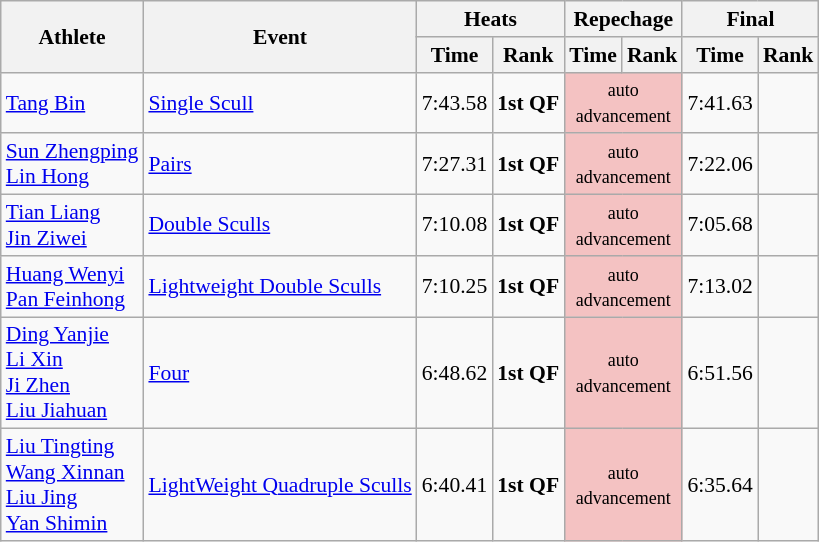<table class=wikitable style="font-size:90%">
<tr>
<th rowspan=2>Athlete</th>
<th rowspan=2>Event</th>
<th colspan=2>Heats</th>
<th colspan=2>Repechage</th>
<th colspan=2>Final</th>
</tr>
<tr>
<th>Time</th>
<th>Rank</th>
<th>Time</th>
<th>Rank</th>
<th>Time</th>
<th>Rank</th>
</tr>
<tr>
<td><a href='#'>Tang Bin</a></td>
<td><a href='#'>Single Scull</a></td>
<td align=center>7:43.58</td>
<td align=center><strong>1st QF</strong></td>
<td colspan="2" style="text-align:center; background:#f4c2c2;"><small>auto<br>advancement</small></td>
<td align=center>7:41.63</td>
<td align=center></td>
</tr>
<tr>
<td><a href='#'>Sun Zhengping</a><br><a href='#'>Lin Hong</a></td>
<td><a href='#'>Pairs</a></td>
<td align=center>7:27.31</td>
<td align=center><strong>1st QF</strong></td>
<td colspan="2" style="text-align:center; background:#f4c2c2;"><small>auto<br>advancement</small></td>
<td align=center>7:22.06</td>
<td align=center></td>
</tr>
<tr>
<td><a href='#'>Tian Liang</a><br><a href='#'>Jin Ziwei</a></td>
<td><a href='#'>Double Sculls</a></td>
<td align=center>7:10.08</td>
<td align=center><strong>1st QF</strong></td>
<td colspan="2" style="text-align:center; background:#f4c2c2;"><small>auto<br>advancement</small></td>
<td align=center>7:05.68</td>
<td align=center></td>
</tr>
<tr>
<td><a href='#'>Huang Wenyi</a><br><a href='#'>Pan Feinhong</a></td>
<td><a href='#'>Lightweight Double Sculls</a></td>
<td align=center>7:10.25</td>
<td align=center><strong>1st QF</strong></td>
<td colspan="2" style="text-align:center; background:#f4c2c2;"><small>auto<br>advancement</small></td>
<td align=center>7:13.02</td>
<td align=center></td>
</tr>
<tr>
<td><a href='#'>Ding Yanjie</a><br><a href='#'>Li Xin</a><br><a href='#'>Ji Zhen</a><br><a href='#'>Liu Jiahuan</a></td>
<td><a href='#'>Four</a></td>
<td align=center>6:48.62</td>
<td align=center><strong>1st QF</strong></td>
<td colspan="2" style="text-align:center; background:#f4c2c2;"><small>auto<br>advancement</small></td>
<td align=center>6:51.56</td>
<td align=center></td>
</tr>
<tr>
<td><a href='#'>Liu Tingting</a><br><a href='#'>Wang Xinnan</a><br><a href='#'>Liu Jing</a><br><a href='#'>Yan Shimin</a></td>
<td><a href='#'>LightWeight Quadruple Sculls</a></td>
<td align=center>6:40.41</td>
<td align=center><strong>1st QF</strong></td>
<td colspan="2" style="text-align:center; background:#f4c2c2;"><small>auto<br>advancement</small></td>
<td align=center>6:35.64</td>
<td align=center></td>
</tr>
</table>
